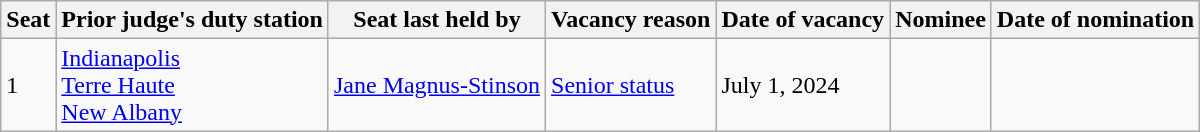<table class=wikitable>
<tr>
<th>Seat</th>
<th>Prior judge's duty station</th>
<th>Seat last held by</th>
<th>Vacancy reason</th>
<th>Date of vacancy</th>
<th>Nominee</th>
<th>Date of nomination</th>
</tr>
<tr>
<td>1</td>
<td><a href='#'>Indianapolis</a><br><a href='#'>Terre Haute</a><br><a href='#'>New Albany</a></td>
<td><a href='#'>Jane Magnus-Stinson</a></td>
<td><a href='#'>Senior status</a></td>
<td>July 1, 2024</td>
<td align="center"></td>
<td align="center"></td>
</tr>
</table>
